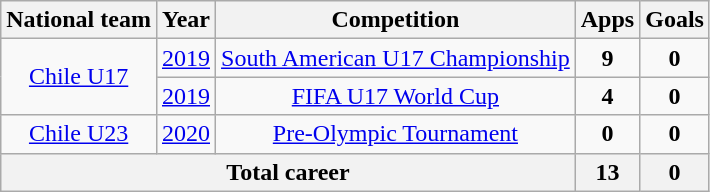<table class=wikitable style=text-align:center>
<tr>
<th>National team</th>
<th>Year</th>
<th>Competition</th>
<th>Apps</th>
<th>Goals</th>
</tr>
<tr>
<td rowspan="2"><a href='#'>Chile U17</a></td>
<td><a href='#'>2019</a></td>
<td><a href='#'>South American U17 Championship</a></td>
<td><strong>9</strong></td>
<td><strong>0</strong></td>
</tr>
<tr>
<td><a href='#'>2019</a></td>
<td><a href='#'>FIFA U17 World Cup</a></td>
<td><strong>4</strong></td>
<td><strong>0</strong></td>
</tr>
<tr>
<td><a href='#'>Chile U23</a></td>
<td><a href='#'>2020</a></td>
<td><a href='#'>Pre-Olympic Tournament</a></td>
<td><strong>0</strong></td>
<td><strong>0</strong></td>
</tr>
<tr>
<th colspan=3>Total career</th>
<th>13</th>
<th>0</th>
</tr>
</table>
